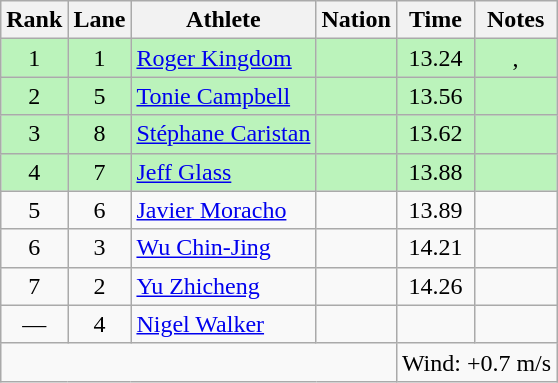<table class="wikitable sortable" style="text-align:center">
<tr>
<th>Rank</th>
<th>Lane</th>
<th>Athlete</th>
<th>Nation</th>
<th>Time</th>
<th>Notes</th>
</tr>
<tr style="background:#bbf3bb;">
<td>1</td>
<td>1</td>
<td align=left><a href='#'>Roger Kingdom</a></td>
<td align=left></td>
<td>13.24</td>
<td>, </td>
</tr>
<tr style="background:#bbf3bb;">
<td>2</td>
<td>5</td>
<td align=left><a href='#'>Tonie Campbell</a></td>
<td align=left></td>
<td>13.56</td>
<td></td>
</tr>
<tr style="background:#bbf3bb;">
<td>3</td>
<td>8</td>
<td align=left><a href='#'>Stéphane Caristan</a></td>
<td align=left></td>
<td>13.62</td>
<td></td>
</tr>
<tr style="background:#bbf3bb;">
<td>4</td>
<td>7</td>
<td align=left><a href='#'>Jeff Glass</a></td>
<td align=left></td>
<td>13.88</td>
<td></td>
</tr>
<tr>
<td>5</td>
<td>6</td>
<td align=left><a href='#'>Javier Moracho</a></td>
<td align=left></td>
<td>13.89</td>
<td></td>
</tr>
<tr>
<td>6</td>
<td>3</td>
<td align=left><a href='#'>Wu Chin-Jing</a></td>
<td align=left></td>
<td>14.21</td>
<td></td>
</tr>
<tr>
<td>7</td>
<td>2</td>
<td align=left><a href='#'>Yu Zhicheng</a></td>
<td align=left></td>
<td>14.26</td>
<td></td>
</tr>
<tr>
<td data-sort-value=8>—</td>
<td>4</td>
<td align=left><a href='#'>Nigel Walker</a></td>
<td align=left></td>
<td data-sort-value=99.99></td>
<td></td>
</tr>
<tr class="sortbottom">
<td colspan=4></td>
<td colspan="2" style="text-align:left;">Wind: +0.7 m/s</td>
</tr>
</table>
